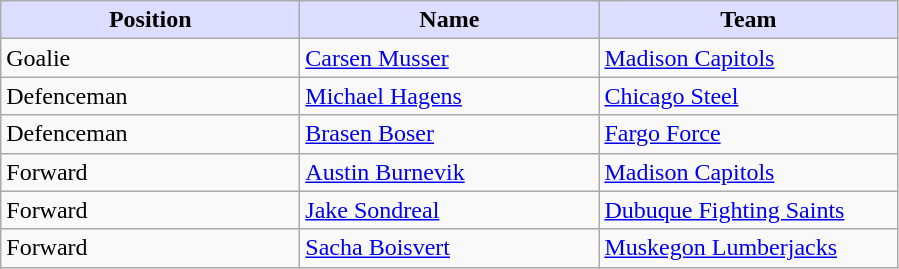<table class="wikitable">
<tr>
<th style="background:#ddf; width: 12em;">Position</th>
<th style="background:#ddf; width: 12em;">Name</th>
<th style="background:#ddf; width: 12em;">Team</th>
</tr>
<tr>
<td>Goalie</td>
<td><a href='#'>Carsen Musser</a></td>
<td><a href='#'>Madison Capitols</a></td>
</tr>
<tr>
<td>Defenceman</td>
<td><a href='#'>Michael Hagens</a></td>
<td><a href='#'>Chicago Steel</a></td>
</tr>
<tr>
<td>Defenceman</td>
<td><a href='#'>Brasen Boser</a></td>
<td><a href='#'>Fargo Force</a></td>
</tr>
<tr>
<td>Forward</td>
<td><a href='#'>Austin Burnevik</a></td>
<td><a href='#'>Madison Capitols</a></td>
</tr>
<tr>
<td>Forward</td>
<td><a href='#'>Jake Sondreal</a></td>
<td><a href='#'>Dubuque Fighting Saints</a></td>
</tr>
<tr>
<td>Forward</td>
<td><a href='#'>Sacha Boisvert</a></td>
<td><a href='#'>Muskegon Lumberjacks</a></td>
</tr>
</table>
